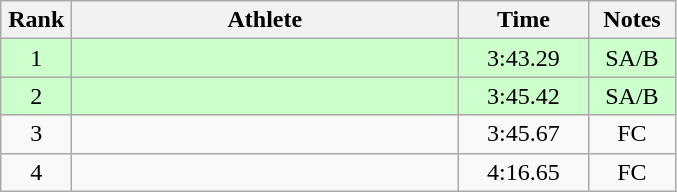<table class=wikitable style="text-align:center">
<tr>
<th width=40>Rank</th>
<th width=250>Athlete</th>
<th width=80>Time</th>
<th width=50>Notes</th>
</tr>
<tr bgcolor="ccffcc">
<td>1</td>
<td align=left></td>
<td>3:43.29</td>
<td>SA/B</td>
</tr>
<tr bgcolor="ccffcc">
<td>2</td>
<td align=left></td>
<td>3:45.42</td>
<td>SA/B</td>
</tr>
<tr>
<td>3</td>
<td align=left></td>
<td>3:45.67</td>
<td>FC</td>
</tr>
<tr>
<td>4</td>
<td align=left></td>
<td>4:16.65</td>
<td>FC</td>
</tr>
</table>
